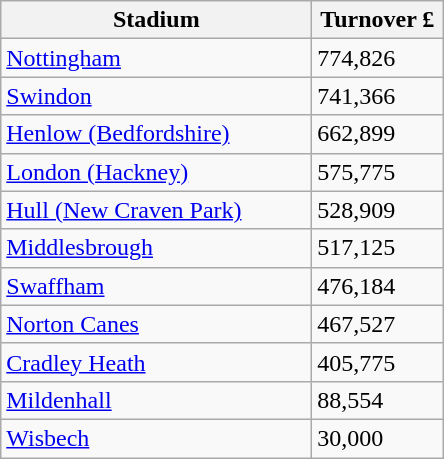<table class="wikitable">
<tr>
<th width=200>Stadium</th>
<th width=80>Turnover £</th>
</tr>
<tr>
<td><a href='#'>Nottingham</a></td>
<td>774,826</td>
</tr>
<tr>
<td><a href='#'>Swindon</a></td>
<td>741,366</td>
</tr>
<tr>
<td><a href='#'>Henlow (Bedfordshire)</a></td>
<td>662,899</td>
</tr>
<tr>
<td><a href='#'>London (Hackney)</a></td>
<td>575,775</td>
</tr>
<tr>
<td><a href='#'>Hull (New Craven Park)</a></td>
<td>528,909</td>
</tr>
<tr>
<td><a href='#'>Middlesbrough</a></td>
<td>517,125</td>
</tr>
<tr>
<td><a href='#'>Swaffham</a></td>
<td>476,184</td>
</tr>
<tr>
<td><a href='#'>Norton Canes</a></td>
<td>467,527</td>
</tr>
<tr>
<td><a href='#'>Cradley Heath</a></td>
<td>405,775</td>
</tr>
<tr>
<td><a href='#'>Mildenhall</a></td>
<td>88,554</td>
</tr>
<tr>
<td><a href='#'>Wisbech</a></td>
<td>30,000</td>
</tr>
</table>
